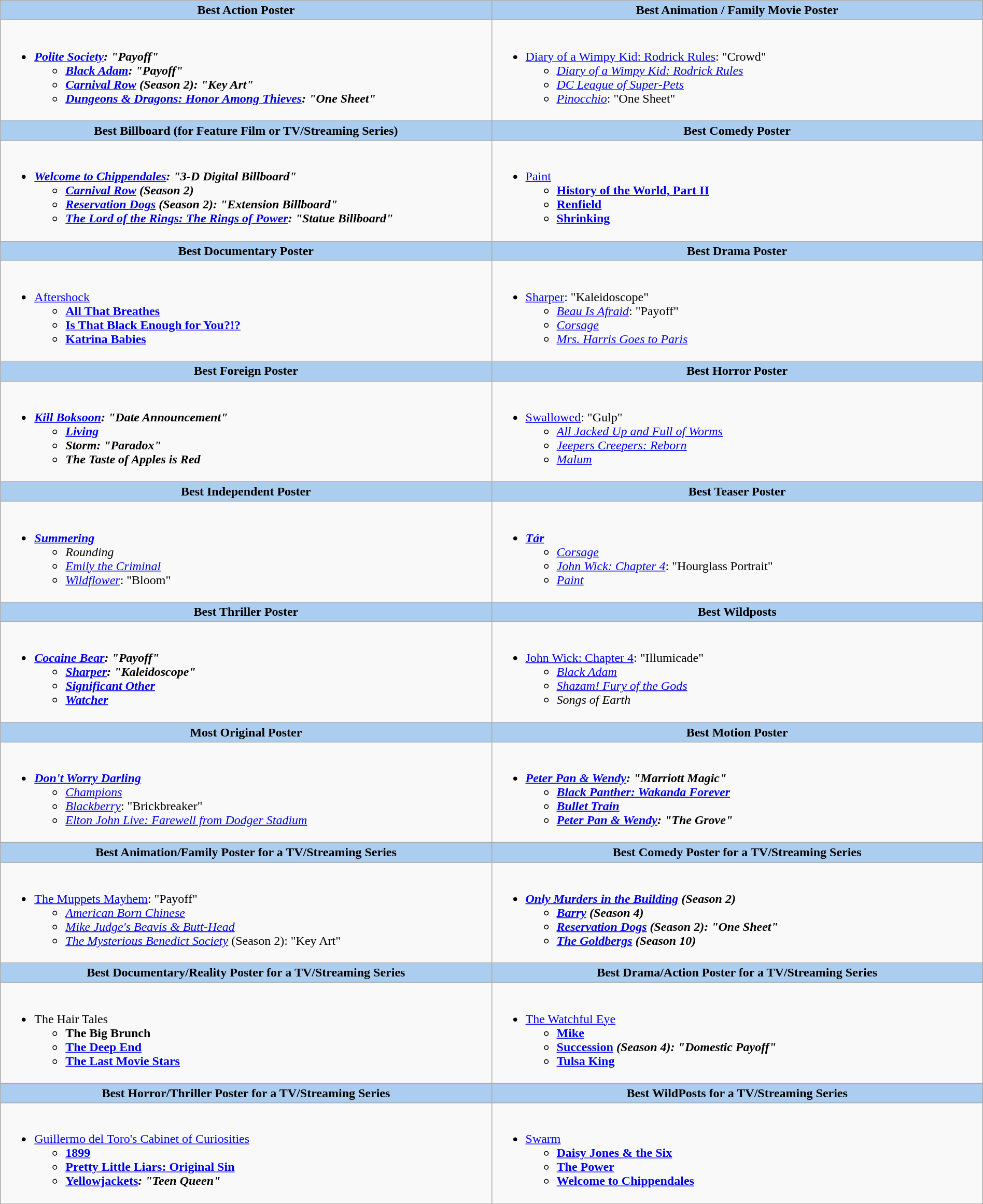<table role="presentation" class=wikitable width=100%>
<tr>
<th style="background:#abcdef;" width="50%">Best Action Poster</th>
<th style="background:#abcdef;" width="50%">Best Animation / Family Movie Poster</th>
</tr>
<tr>
<td valign="top"><br><ul><li><strong><em><a href='#'>Polite Society</a><em>: "Payoff"<strong><ul><li></em><a href='#'>Black Adam</a><em>: "Payoff"</li><li></em><a href='#'>Carnival Row</a><em> (Season 2): "Key Art"</li><li></em><a href='#'>Dungeons & Dragons: Honor Among Thieves</a><em>: "One Sheet"</li></ul></li></ul></td>
<td valign="top"><br><ul><li></em></strong><a href='#'>Diary of a Wimpy Kid: Rodrick Rules</a></em>: "Crowd"</strong><ul><li><em><a href='#'>Diary of a Wimpy Kid: Rodrick Rules</a></em></li><li><em><a href='#'>DC League of Super-Pets</a></em></li><li><em><a href='#'>Pinocchio</a></em>: "One Sheet"</li></ul></li></ul></td>
</tr>
<tr>
<th style="background:#abcdef;">Best Billboard (for Feature Film or TV/Streaming Series)</th>
<th style="background:#abcdef;">Best Comedy Poster</th>
</tr>
<tr>
<td valign="top"><br><ul><li><strong><em><a href='#'>Welcome to Chippendales</a><em>: "3-D Digital Billboard"<strong><ul><li></em><a href='#'>Carnival Row</a><em> (Season 2)</li><li></em><a href='#'>Reservation Dogs</a><em> (Season 2): "Extension Billboard"</li><li></em><a href='#'>The Lord of the Rings: The Rings of Power</a><em>: "Statue Billboard"</li></ul></li></ul></td>
<td valign="top"><br><ul><li></em></strong><a href='#'>Paint</a><strong><em><ul><li></em><a href='#'>History of the World, Part II</a><em></li><li></em><a href='#'>Renfield</a><em></li><li></em><a href='#'>Shrinking</a><em></li></ul></li></ul></td>
</tr>
<tr>
<th style="background:#abcdef;">Best Documentary Poster</th>
<th style="background:#abcdef;">Best Drama Poster</th>
</tr>
<tr>
<td valign="top"><br><ul><li></em></strong><a href='#'>Aftershock</a><strong><em><ul><li></em><a href='#'>All That Breathes</a><em></li><li></em><a href='#'>Is That Black Enough for You?!?</a><em></li><li></em><a href='#'>Katrina Babies</a><em></li></ul></li></ul></td>
<td valign="top"><br><ul><li></em></strong><a href='#'>Sharper</a></em>: "Kaleidoscope"</strong><ul><li><em><a href='#'>Beau Is Afraid</a></em>: "Payoff"</li><li><em><a href='#'>Corsage</a></em></li><li><em><a href='#'>Mrs. Harris Goes to Paris</a></em></li></ul></li></ul></td>
</tr>
<tr>
<th style="background:#abcdef;">Best Foreign Poster</th>
<th style="background:#abcdef;">Best Horror Poster</th>
</tr>
<tr>
<td valign="top"><br><ul><li><strong><em><a href='#'>Kill Boksoon</a><em>: "Date Announcement"<strong><ul><li></em><a href='#'>Living</a><em></li><li></em>Storm<em>: "Paradox"</li><li></em>The Taste of Apples is Red<em></li></ul></li></ul></td>
<td valign="top"><br><ul><li></em></strong><a href='#'>Swallowed</a></em>: "Gulp"</strong><ul><li><em><a href='#'>All Jacked Up and Full of Worms</a></em></li><li><em><a href='#'>Jeepers Creepers: Reborn</a></em></li><li><em><a href='#'>Malum</a></em></li></ul></li></ul></td>
</tr>
<tr>
<th style="background:#abcdef;">Best Independent Poster</th>
<th style="background:#abcdef;">Best Teaser Poster</th>
</tr>
<tr>
<td valign="top"><br><ul><li><strong><em><a href='#'>Summering</a></em></strong><ul><li><em>Rounding</em></li><li><em><a href='#'>Emily the Criminal</a></em></li><li><em><a href='#'>Wildflower</a></em>: "Bloom"</li></ul></li></ul></td>
<td valign="top"><br><ul><li><strong><em><a href='#'>Tár</a></em></strong><ul><li><em><a href='#'>Corsage</a></em></li><li><em><a href='#'>John Wick: Chapter 4</a></em>: "Hourglass Portrait"</li><li><em><a href='#'>Paint</a></em></li></ul></li></ul></td>
</tr>
<tr>
<th style="background:#abcdef;">Best Thriller Poster</th>
<th style="background:#abcdef;">Best Wildposts</th>
</tr>
<tr>
<td valign="top"><br><ul><li><strong><em><a href='#'>Cocaine Bear</a><em>: "Payoff"<strong><ul><li></em><a href='#'>Sharper</a><em>: "Kaleidoscope"</li><li></em><a href='#'>Significant Other</a><em></li><li></em><a href='#'>Watcher</a><em></li></ul></li></ul></td>
<td valign="top"><br><ul><li></em></strong><a href='#'>John Wick: Chapter 4</a></em>: "Illumicade"</strong><ul><li><em><a href='#'>Black Adam</a></em></li><li><em><a href='#'>Shazam! Fury of the Gods</a></em></li><li><em>Songs of Earth</em></li></ul></li></ul></td>
</tr>
<tr>
<th style="background:#abcdef;">Most Original Poster</th>
<th style="background:#abcdef;">Best Motion Poster</th>
</tr>
<tr>
<td valign="top"><br><ul><li><strong><em><a href='#'>Don't Worry Darling</a></em></strong><ul><li><em><a href='#'>Champions</a></em></li><li><em><a href='#'>Blackberry</a></em>: "Brickbreaker"</li><li><em><a href='#'>Elton John Live: Farewell from Dodger Stadium</a></em></li></ul></li></ul></td>
<td valign="top"><br><ul><li><strong><em><a href='#'>Peter Pan & Wendy</a><em>: "Marriott Magic"<strong><ul><li></em><a href='#'>Black Panther: Wakanda Forever</a><em></li><li></em><a href='#'>Bullet Train</a><em></li><li></em><a href='#'>Peter Pan & Wendy</a><em>: "The Grove"</li></ul></li></ul></td>
</tr>
<tr>
<th style="background:#abcdef;">Best Animation/Family Poster for a TV/Streaming Series</th>
<th style="background:#abcdef;">Best Comedy Poster for a TV/Streaming Series</th>
</tr>
<tr>
<td valign="top"><br><ul><li></em></strong><a href='#'>The Muppets Mayhem</a></em>: "Payoff"</strong><ul><li><em><a href='#'>American Born Chinese</a></em></li><li><em><a href='#'>Mike Judge's Beavis & Butt-Head</a></em></li><li><em><a href='#'>The Mysterious Benedict Society</a></em> (Season 2): "Key Art"</li></ul></li></ul></td>
<td valign="top"><br><ul><li><strong><em><a href='#'>Only Murders in the Building</a><em> (Season 2)<strong><ul><li></em><a href='#'>Barry</a><em> (Season 4)</li><li></em><a href='#'>Reservation Dogs</a><em> (Season 2): "One Sheet"</li><li></em><a href='#'>The Goldbergs</a><em> (Season 10)</li></ul></li></ul></td>
</tr>
<tr>
<th style="background:#abcdef;">Best Documentary/Reality Poster for a TV/Streaming Series</th>
<th style="background:#abcdef;">Best Drama/Action Poster for a TV/Streaming Series</th>
</tr>
<tr>
<td valign="top"><br><ul><li></em></strong>The Hair Tales<strong><em><ul><li></em>The Big Brunch<em></li><li></em><a href='#'>The Deep End</a><em></li><li></em><a href='#'>The Last Movie Stars</a><em></li></ul></li></ul></td>
<td valign="top"><br><ul><li></em></strong><a href='#'>The Watchful Eye</a><strong><em><ul><li></em><a href='#'>Mike</a><em></li><li></em><a href='#'>Succession</a><em> (Season 4): "Domestic Payoff"</li><li></em><a href='#'>Tulsa King</a><em></li></ul></li></ul></td>
</tr>
<tr>
<th style="background:#abcdef;">Best Horror/Thriller Poster for a TV/Streaming Series</th>
<th style="background:#abcdef;">Best WildPosts for a TV/Streaming Series</th>
</tr>
<tr>
<td valign="top"><br><ul><li></em></strong><a href='#'>Guillermo del Toro's Cabinet of Curiosities</a><strong><em><ul><li></em><a href='#'>1899</a><em></li><li></em><a href='#'>Pretty Little Liars: Original Sin</a><em></li><li></em><a href='#'>Yellowjackets</a><em>: "Teen Queen"</li></ul></li></ul></td>
<td valign="top"><br><ul><li></em></strong><a href='#'>Swarm</a><strong><em><ul><li></em><a href='#'>Daisy Jones & the Six</a><em></li><li></em><a href='#'>The Power</a><em></li><li></em><a href='#'>Welcome to Chippendales</a><em></li></ul></li></ul></td>
</tr>
<tr>
</tr>
</table>
